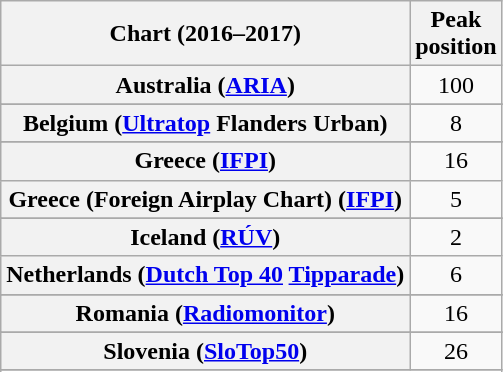<table class="wikitable plainrowheaders sortable" style="text-align:center;">
<tr>
<th scope="col">Chart (2016–2017)</th>
<th scope="col">Peak<br>position</th>
</tr>
<tr>
<th scope="row">Australia (<a href='#'>ARIA</a>)</th>
<td>100</td>
</tr>
<tr>
</tr>
<tr>
</tr>
<tr>
<th scope="row">Belgium (<a href='#'>Ultratop</a> Flanders Urban)</th>
<td>8</td>
</tr>
<tr>
</tr>
<tr>
</tr>
<tr>
</tr>
<tr>
</tr>
<tr>
</tr>
<tr>
</tr>
<tr>
</tr>
<tr>
</tr>
<tr>
</tr>
<tr>
<th scope="row">Greece (<a href='#'>IFPI</a>)</th>
<td>16</td>
</tr>
<tr>
<th scope="row">Greece (Foreign Airplay Chart) (<a href='#'>IFPI</a>)</th>
<td>5</td>
</tr>
<tr>
</tr>
<tr>
</tr>
<tr>
<th scope="row">Iceland (<a href='#'>RÚV</a>)</th>
<td>2</td>
</tr>
<tr>
<th scope="row">Netherlands (<a href='#'>Dutch Top 40</a> <a href='#'>Tipparade</a>)</th>
<td align="center">6</td>
</tr>
<tr>
</tr>
<tr>
</tr>
<tr>
</tr>
<tr>
<th scope="row">Romania (<a href='#'>Radiomonitor</a>)</th>
<td>16</td>
</tr>
<tr>
</tr>
<tr>
</tr>
<tr>
</tr>
<tr>
<th scope="row">Slovenia (<a href='#'>SloTop50</a>)</th>
<td>26</td>
</tr>
<tr>
</tr>
<tr>
</tr>
<tr>
</tr>
<tr>
</tr>
<tr>
</tr>
<tr>
</tr>
<tr>
</tr>
<tr>
</tr>
<tr>
</tr>
<tr>
</tr>
<tr>
</tr>
<tr>
</tr>
</table>
